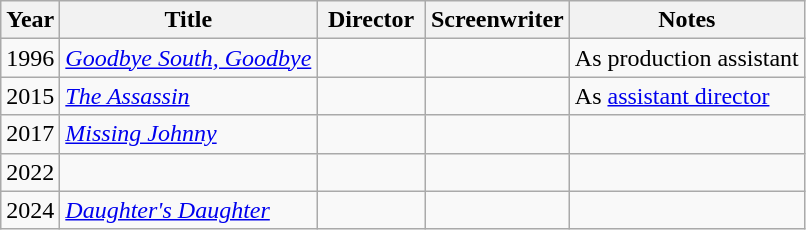<table class="wikitable">
<tr>
<th>Year</th>
<th>Title</th>
<th style="width:65px;">Director</th>
<th style="width:65px;">Screenwriter</th>
<th>Notes</th>
</tr>
<tr>
<td>1996</td>
<td><em><a href='#'>Goodbye South, Goodbye</a></em></td>
<td></td>
<td></td>
<td>As production assistant</td>
</tr>
<tr>
<td>2015</td>
<td><em><a href='#'>The Assassin</a></em></td>
<td></td>
<td></td>
<td>As <a href='#'>assistant director</a></td>
</tr>
<tr>
<td>2017</td>
<td><em><a href='#'>Missing Johnny</a></em></td>
<td></td>
<td></td>
<td></td>
</tr>
<tr>
<td>2022</td>
<td><em></em></td>
<td></td>
<td></td>
<td></td>
</tr>
<tr>
<td>2024</td>
<td><em><a href='#'>Daughter's Daughter</a></em></td>
<td></td>
<td></td>
<td></td>
</tr>
</table>
